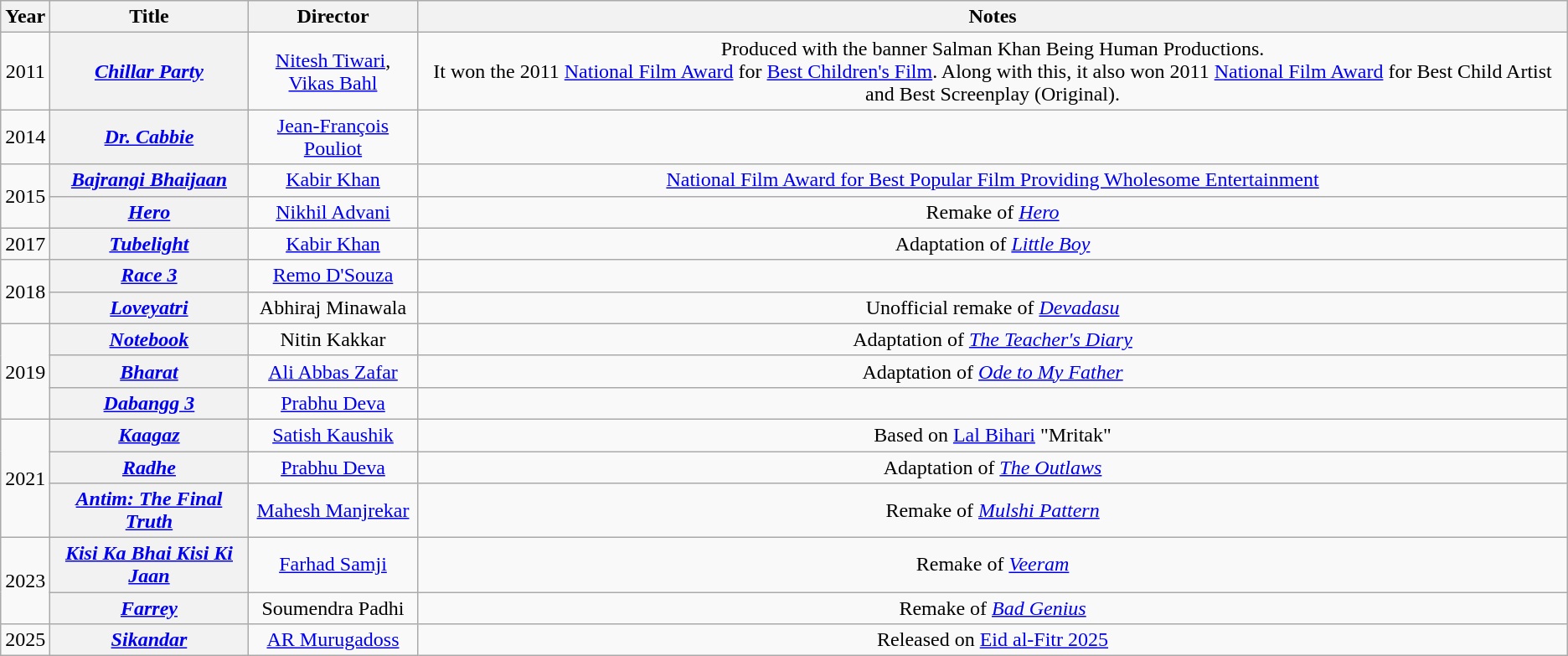<table class="wikitable plainrowheaders sortable" style=" text-align: center;">
<tr>
<th scope="col">Year</th>
<th scope="col">Title</th>
<th scope="col">Director</th>
<th scope="col" class="unsortable">Notes</th>
</tr>
<tr>
<td>2011</td>
<th scope="row"><em><a href='#'>Chillar Party</a></em></th>
<td><a href='#'>Nitesh Tiwari</a>, <br><a href='#'>Vikas Bahl</a></td>
<td>Produced with the banner Salman Khan Being Human Productions. <br>It won the  2011 <a href='#'>National Film Award</a> for <a href='#'>Best Children's Film</a>. Along with this, it also won 2011 <a href='#'>National Film Award</a> for Best Child Artist and Best Screenplay (Original).</td>
</tr>
<tr>
<td>2014</td>
<th scope="row"><em><a href='#'>Dr. Cabbie</a></em></th>
<td><a href='#'>Jean-François Pouliot</a></td>
<td></td>
</tr>
<tr>
<td rowspan="2">2015</td>
<th scope="row"><em><a href='#'>Bajrangi Bhaijaan</a></em></th>
<td><a href='#'>Kabir Khan</a></td>
<td><a href='#'>National Film Award for Best Popular Film Providing Wholesome Entertainment</a></td>
</tr>
<tr>
<th scope="row"><em><a href='#'>Hero</a></em></th>
<td><a href='#'>Nikhil Advani</a></td>
<td>Remake of <em><a href='#'>Hero</a></em></td>
</tr>
<tr>
<td>2017</td>
<th scope="row"><em><a href='#'>Tubelight</a></em></th>
<td><a href='#'>Kabir Khan</a></td>
<td>Adaptation of <em><a href='#'>Little Boy</a></em></td>
</tr>
<tr>
<td rowspan="2">2018</td>
<th scope="row"><em><a href='#'>Race 3</a></em></th>
<td><a href='#'>Remo D'Souza</a></td>
<td></td>
</tr>
<tr>
<th scope="row"><em><a href='#'>Loveyatri</a></em></th>
<td>Abhiraj Minawala</td>
<td>Unofficial remake of <em><a href='#'>Devadasu</a></em></td>
</tr>
<tr>
<td rowspan="3">2019</td>
<th scope= "row"><em><a href='#'>Notebook</a></em></th>
<td>Nitin Kakkar</td>
<td>Adaptation of <em><a href='#'>The Teacher's Diary</a></em></td>
</tr>
<tr>
<th scope= "row"><em><a href='#'>Bharat</a></em></th>
<td><a href='#'>Ali Abbas Zafar</a></td>
<td>Adaptation of <em><a href='#'>Ode to My Father</a></em></td>
</tr>
<tr>
<th scope= "row"><em><a href='#'>Dabangg 3</a></em></th>
<td><a href='#'>Prabhu Deva</a></td>
<td></td>
</tr>
<tr>
<td rowspan="3">2021</td>
<th scope="row"><em><a href='#'>Kaagaz</a></em></th>
<td><a href='#'>Satish Kaushik</a></td>
<td>Based on <a href='#'>Lal Bihari</a> "Mritak"</td>
</tr>
<tr>
<th scope="row"><em><a href='#'>Radhe</a></em></th>
<td><a href='#'>Prabhu Deva</a></td>
<td>Adaptation of <em><a href='#'>The Outlaws</a></em></td>
</tr>
<tr>
<th scope="row"><em><a href='#'>Antim: The Final Truth</a></em></th>
<td><a href='#'>Mahesh Manjrekar</a></td>
<td>Remake of <em><a href='#'>Mulshi Pattern</a></em></td>
</tr>
<tr>
<td rowspan="2">2023</td>
<th scope="row"><em><a href='#'>Kisi Ka Bhai Kisi Ki Jaan</a></em></th>
<td><a href='#'>Farhad Samji</a></td>
<td>Remake of <em><a href='#'>Veeram</a></em></td>
</tr>
<tr>
<th scope="row"><em><a href='#'>Farrey</a></em></th>
<td>Soumendra Padhi</td>
<td>Remake of <em><a href='#'>Bad Genius</a></em></td>
</tr>
<tr>
<td>2025</td>
<th scope="row"><em><a href='#'>Sikandar</a></em></th>
<td><a href='#'>AR Murugadoss</a></td>
<td>Released on <a href='#'>Eid al-Fitr 2025</a></td>
</tr>
</table>
